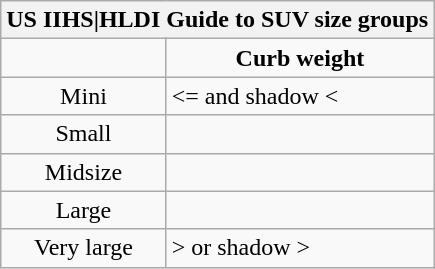<table class="wikitable">
<tr>
<th colspan="2" style="font-weight: bold;">US IIHS|HLDI Guide to SUV size groups</th>
</tr>
<tr>
<td></td>
<td style="text-align: center; font-weight: bold;">Curb weight</td>
</tr>
<tr>
<td style="text-align: center;">Mini</td>
<td><= and shadow <</td>
</tr>
<tr>
<td style="text-align: center;">Small</td>
<td></td>
</tr>
<tr>
<td style="text-align: center;">Midsize</td>
<td></td>
</tr>
<tr>
<td style="text-align: center;">Large</td>
<td></td>
</tr>
<tr>
<td style="text-align: center;">Very large</td>
<td>> or shadow ></td>
</tr>
</table>
